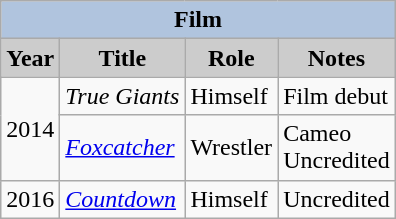<table class="wikitable sortable">
<tr>
<th colspan=4 style="background:#B0C4DE;">Film</th>
</tr>
<tr>
<th style="background:#ccc;">Year</th>
<th style="background:#ccc;">Title</th>
<th style="background:#ccc;">Role</th>
<th style="background:#ccc;">Notes</th>
</tr>
<tr>
<td rowspan="2">2014</td>
<td><em>True Giants</em></td>
<td>Himself</td>
<td>Film debut</td>
</tr>
<tr>
<td><em><a href='#'>Foxcatcher</a></em></td>
<td>Wrestler</td>
<td>Cameo <br> Uncredited</td>
</tr>
<tr>
<td>2016</td>
<td><em><a href='#'>Countdown</a></em></td>
<td>Himself</td>
<td>Uncredited</td>
</tr>
</table>
